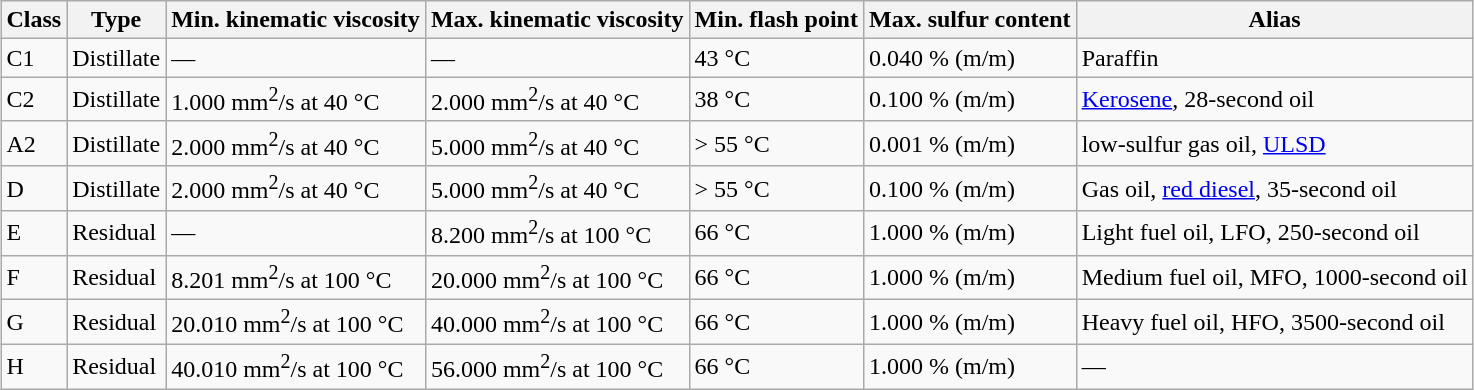<table class="wikitable" style="margin:auto;">
<tr>
<th>Class</th>
<th>Type</th>
<th>Min. kinematic viscosity</th>
<th>Max. kinematic viscosity</th>
<th>Min. flash point</th>
<th>Max. sulfur content</th>
<th>Alias</th>
</tr>
<tr>
<td>C1</td>
<td>Distillate</td>
<td>—</td>
<td>—</td>
<td>43 °C</td>
<td>0.040 % (m/m)</td>
<td>Paraffin</td>
</tr>
<tr>
<td>C2</td>
<td>Distillate</td>
<td>1.000 mm<sup>2</sup>/s at 40 °C</td>
<td>2.000 mm<sup>2</sup>/s at 40 °C</td>
<td>38 °C</td>
<td>0.100 % (m/m)</td>
<td><a href='#'>Kerosene</a>, 28-second oil</td>
</tr>
<tr>
<td>A2</td>
<td>Distillate</td>
<td>2.000 mm<sup>2</sup>/s at 40 °C</td>
<td>5.000 mm<sup>2</sup>/s at 40 °C</td>
<td>> 55 °C</td>
<td>0.001 % (m/m)</td>
<td>low-sulfur gas oil, <a href='#'>ULSD</a></td>
</tr>
<tr>
<td>D</td>
<td>Distillate</td>
<td>2.000 mm<sup>2</sup>/s at 40 °C</td>
<td>5.000 mm<sup>2</sup>/s at 40 °C</td>
<td>> 55 °C</td>
<td>0.100 % (m/m)</td>
<td>Gas oil, <a href='#'>red diesel</a>, 35-second oil</td>
</tr>
<tr>
<td>E</td>
<td>Residual</td>
<td>—</td>
<td>8.200 mm<sup>2</sup>/s at 100 °C</td>
<td>66 °C</td>
<td>1.000 % (m/m)</td>
<td>Light fuel oil, LFO, 250-second oil</td>
</tr>
<tr>
<td>F</td>
<td>Residual</td>
<td>8.201 mm<sup>2</sup>/s at 100 °C</td>
<td>20.000 mm<sup>2</sup>/s at 100 °C</td>
<td>66 °C</td>
<td>1.000 % (m/m)</td>
<td>Medium fuel oil, MFO, 1000-second oil</td>
</tr>
<tr>
<td>G</td>
<td>Residual</td>
<td>20.010 mm<sup>2</sup>/s at 100 °C</td>
<td>40.000 mm<sup>2</sup>/s at 100 °C</td>
<td>66 °C</td>
<td>1.000 % (m/m)</td>
<td>Heavy fuel oil, HFO, 3500-second oil</td>
</tr>
<tr>
<td>H</td>
<td>Residual</td>
<td>40.010 mm<sup>2</sup>/s at 100 °C</td>
<td>56.000 mm<sup>2</sup>/s at 100 °C</td>
<td>66 °C</td>
<td>1.000 % (m/m)</td>
<td>—</td>
</tr>
</table>
